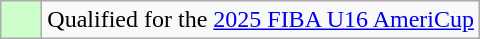<table class="wikitable">
<tr>
<td width=20px bgcolor="#ccffcc"></td>
<td>Qualified for the <a href='#'>2025 FIBA U16 AmeriCup</a></td>
</tr>
</table>
